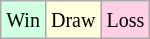<table class="wikitable">
<tr>
<td style="background-color: #d0ffe3;"><small>Win</small></td>
<td style="background-color: #ffffdd;"><small>Draw</small></td>
<td style="background-color: #ffd0e3;"><small>Loss</small></td>
</tr>
</table>
